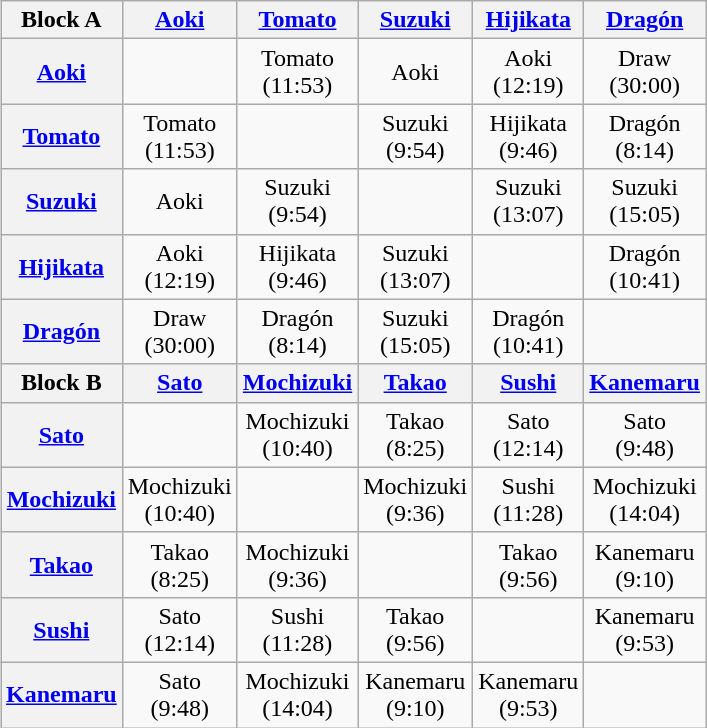<table class="wikitable" style="margin: 1em auto 1em auto;text-align:center">
<tr>
<th>Block A</th>
<th><a href='#'>Aoki</a></th>
<th><a href='#'>Tomato</a></th>
<th><a href='#'>Suzuki</a></th>
<th><a href='#'>Hijikata</a></th>
<th><a href='#'>Dragón</a></th>
</tr>
<tr>
<th><a href='#'>Aoki</a></th>
<td></td>
<td>Tomato<br>(11:53)</td>
<td>Aoki</td>
<td>Aoki<br>(12:19)</td>
<td>Draw<br>(30:00)</td>
</tr>
<tr>
<th><a href='#'>Tomato</a></th>
<td>Tomato<br>(11:53)</td>
<td></td>
<td>Suzuki<br>(9:54)</td>
<td>Hijikata<br>(9:46)</td>
<td>Dragón<br>(8:14)</td>
</tr>
<tr>
<th><a href='#'>Suzuki</a></th>
<td>Aoki</td>
<td>Suzuki<br>(9:54)</td>
<td></td>
<td>Suzuki<br>(13:07)</td>
<td>Suzuki<br>(15:05)</td>
</tr>
<tr>
<th><a href='#'>Hijikata</a></th>
<td>Aoki<br>(12:19)</td>
<td>Hijikata<br>(9:46)</td>
<td>Suzuki<br>(13:07)</td>
<td></td>
<td>Dragón<br>(10:41)</td>
</tr>
<tr>
<th><a href='#'>Dragón</a></th>
<td>Draw<br>(30:00)</td>
<td>Dragón<br>(8:14)</td>
<td>Suzuki<br>(15:05)</td>
<td>Dragón<br>(10:41)</td>
<td></td>
</tr>
<tr>
<th>Block B</th>
<th><a href='#'>Sato</a></th>
<th><a href='#'>Mochizuki</a></th>
<th><a href='#'>Takao</a></th>
<th><a href='#'>Sushi</a></th>
<th><a href='#'>Kanemaru</a></th>
</tr>
<tr>
<th><a href='#'>Sato</a></th>
<td></td>
<td>Mochizuki<br>(10:40)</td>
<td>Takao<br>(8:25)</td>
<td>Sato<br>(12:14)</td>
<td>Sato<br>(9:48)</td>
</tr>
<tr>
<th><a href='#'>Mochizuki</a></th>
<td>Mochizuki<br>(10:40)</td>
<td></td>
<td>Mochizuki<br>(9:36)</td>
<td>Sushi<br>(11:28)</td>
<td>Mochizuki<br>(14:04)</td>
</tr>
<tr>
<th><a href='#'>Takao</a></th>
<td>Takao<br>(8:25)</td>
<td>Mochizuki<br>(9:36)</td>
<td></td>
<td>Takao<br>(9:56)</td>
<td>Kanemaru<br>(9:10)</td>
</tr>
<tr>
<th><a href='#'>Sushi</a></th>
<td>Sato<br>(12:14)</td>
<td>Sushi<br>(11:28)</td>
<td>Takao<br>(9:56)</td>
<td></td>
<td>Kanemaru<br>(9:53)</td>
</tr>
<tr>
<th><a href='#'>Kanemaru</a></th>
<td>Sato<br>(9:48)</td>
<td>Mochizuki<br>(14:04)</td>
<td>Kanemaru<br>(9:10)</td>
<td>Kanemaru<br>(9:53)</td>
<td></td>
</tr>
</table>
